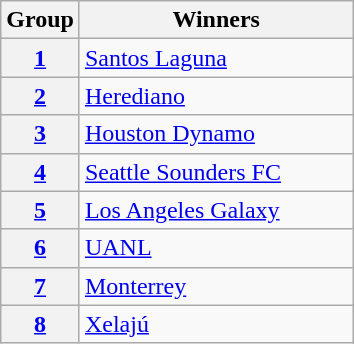<table class=wikitable>
<tr>
<th>Group</th>
<th width=175>Winners</th>
</tr>
<tr>
<th><a href='#'>1</a></th>
<td> <a href='#'>Santos Laguna</a></td>
</tr>
<tr>
<th><a href='#'>2</a></th>
<td> <a href='#'>Herediano</a></td>
</tr>
<tr>
<th><a href='#'>3</a></th>
<td> <a href='#'>Houston Dynamo</a></td>
</tr>
<tr>
<th><a href='#'>4</a></th>
<td> <a href='#'>Seattle Sounders FC</a></td>
</tr>
<tr>
<th><a href='#'>5</a></th>
<td> <a href='#'>Los Angeles Galaxy</a></td>
</tr>
<tr>
<th><a href='#'>6</a></th>
<td> <a href='#'>UANL</a></td>
</tr>
<tr>
<th><a href='#'>7</a></th>
<td> <a href='#'>Monterrey</a></td>
</tr>
<tr>
<th><a href='#'>8</a></th>
<td> <a href='#'>Xelajú</a></td>
</tr>
</table>
